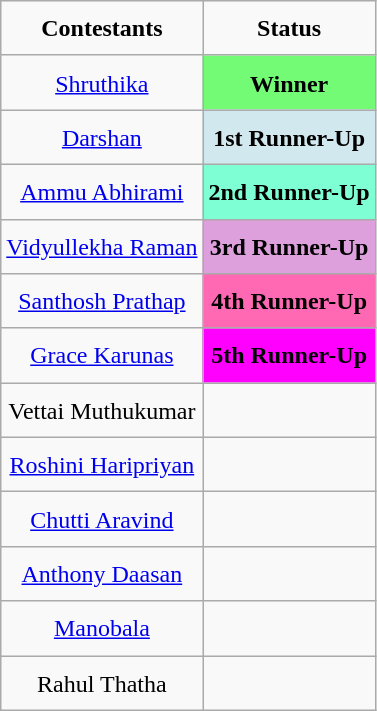<table class="wikitable sortable" style=" text-align:center; font-size:100%;  line-height:29px; width:auto;">
<tr>
<td><strong>Contestants</strong></td>
<td><strong>Status</strong></td>
</tr>
<tr>
<td><a href='#'>Shruthika</a></td>
<td style="background:#73FB76";><strong>Winner</strong></td>
</tr>
<tr>
<td><a href='#'>Darshan</a></td>
<td style="background:#D1E8EF;"><strong>1st Runner-Up</strong></td>
</tr>
<tr>
<td><a href='#'>Ammu Abhirami</a></td>
<td Style="background:#7FFFD4;";"><strong>2nd Runner-Up</strong></td>
</tr>
<tr>
<td><a href='#'>Vidyullekha Raman</a></td>
<td Style="background:#DDA0DD;";"><strong>3rd Runner-Up</strong></td>
</tr>
<tr>
<td><a href='#'>Santhosh Prathap</a></td>
<td Style="background:#FF69B4;";"><strong>4th Runner-Up</strong></td>
</tr>
<tr>
<td><a href='#'>Grace Karunas</a></td>
<td Style="background:#FF00FF;";"><strong>5th Runner-Up</strong></td>
</tr>
<tr>
<td>Vettai Muthukumar</td>
<td></td>
</tr>
<tr>
<td><a href='#'>Roshini Haripriyan</a></td>
<td></td>
</tr>
<tr>
<td><a href='#'>Chutti Aravind</a></td>
<td></td>
</tr>
<tr>
<td><a href='#'>Anthony Daasan</a></td>
<td></td>
</tr>
<tr>
<td><a href='#'>Manobala</a></td>
<td></td>
</tr>
<tr>
<td>Rahul Thatha</td>
<td></td>
</tr>
</table>
